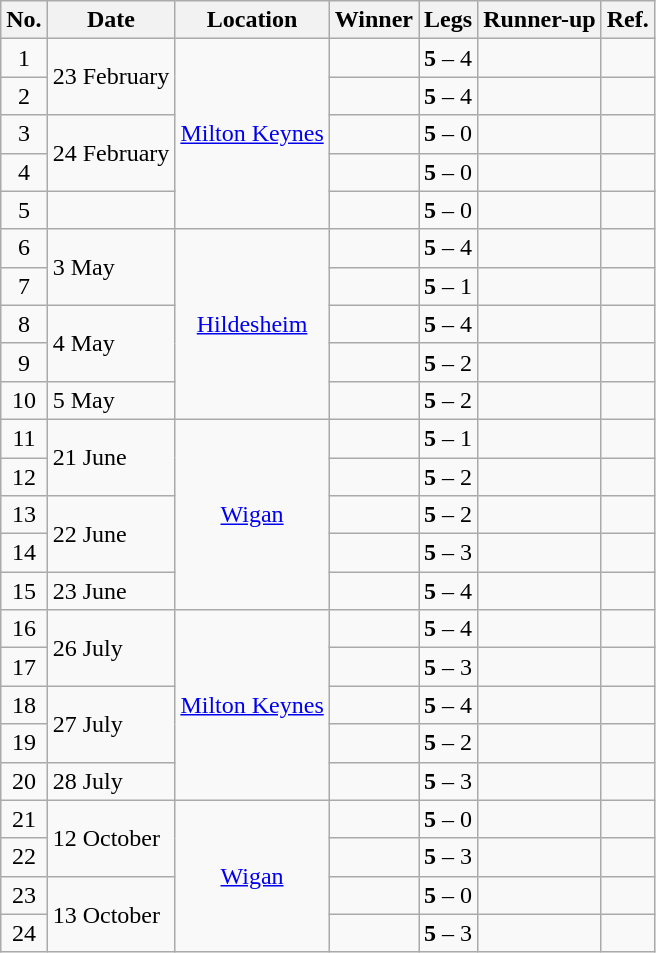<table class="wikitable">
<tr>
<th>No.</th>
<th>Date</th>
<th>Location</th>
<th>Winner</th>
<th>Legs</th>
<th>Runner-up</th>
<th>Ref.</th>
</tr>
<tr>
<td align=center>1</td>
<td align=left rowspan="2">23 February</td>
<td align="center" rowspan="5"> <a href='#'>Milton Keynes</a></td>
<td align="right"></td>
<td align="center"><strong>5</strong> – 4</td>
<td></td>
<td align="center"></td>
</tr>
<tr>
<td align=center>2</td>
<td align="right"></td>
<td align="center"><strong>5</strong> – 4</td>
<td></td>
<td align="center"></td>
</tr>
<tr>
<td align=center>3</td>
<td align=left rowspan="2">24 February</td>
<td align="right"></td>
<td align="center"><strong>5</strong> – 0</td>
<td></td>
<td align="center"></td>
</tr>
<tr>
<td align=center>4</td>
<td align="right"></td>
<td align="center"><strong>5</strong> – 0</td>
<td></td>
<td align="center"></td>
</tr>
<tr>
<td align=center>5</td>
<td align=left rowspan="1"></td>
<td align="right"></td>
<td align="center"><strong>5</strong> – 0</td>
<td></td>
<td align="center"></td>
</tr>
<tr>
<td align=center>6</td>
<td align=left rowspan="2">3 May</td>
<td align="center" rowspan="5"> <a href='#'>Hildesheim</a></td>
<td align="right"></td>
<td align="center"><strong>5</strong> – 4</td>
<td></td>
<td align="center"></td>
</tr>
<tr>
<td align=center>7</td>
<td align="right"></td>
<td align="center"><strong>5</strong> – 1</td>
<td></td>
<td align="center"></td>
</tr>
<tr>
<td align=center>8</td>
<td align=left rowspan="2">4 May</td>
<td align="right"></td>
<td align="center"><strong>5</strong> – 4</td>
<td></td>
<td align="center"></td>
</tr>
<tr>
<td align=center>9</td>
<td align="right"></td>
<td align="center"><strong>5</strong> – 2</td>
<td></td>
<td align="center"></td>
</tr>
<tr>
<td align=center>10</td>
<td align=left rowspan="1">5 May</td>
<td align="right"></td>
<td align="center"><strong>5</strong> – 2</td>
<td></td>
<td align="center"></td>
</tr>
<tr>
<td align=center>11</td>
<td align=left rowspan="2">21 June</td>
<td align="center" rowspan="5"> <a href='#'>Wigan</a></td>
<td align="right"></td>
<td align="center"><strong>5</strong> – 1</td>
<td></td>
<td align="center"></td>
</tr>
<tr>
<td align=center>12</td>
<td align="right"></td>
<td align="center"><strong>5</strong> – 2</td>
<td></td>
<td align="center"></td>
</tr>
<tr>
<td align=center>13</td>
<td align=left rowspan="2">22 June</td>
<td align="right"></td>
<td align="center"><strong>5</strong> – 2</td>
<td></td>
<td align="center"></td>
</tr>
<tr>
<td align=center>14</td>
<td align="right"></td>
<td align="center"><strong>5</strong> – 3</td>
<td></td>
<td align="center"></td>
</tr>
<tr>
<td align=center>15</td>
<td align=left rowspan="1">23 June</td>
<td align="right"></td>
<td align="center"><strong>5</strong> – 4</td>
<td></td>
<td align="center"></td>
</tr>
<tr>
<td align=center>16</td>
<td align=left rowspan="2">26 July</td>
<td align="center" rowspan="5"> <a href='#'>Milton Keynes</a></td>
<td align="right"></td>
<td align="center"><strong>5</strong> – 4</td>
<td></td>
<td align="center"></td>
</tr>
<tr>
<td align=center>17</td>
<td align="right"></td>
<td align="center"><strong>5</strong> – 3</td>
<td></td>
<td align="center"></td>
</tr>
<tr>
<td align=center>18</td>
<td align=left rowspan="2">27 July</td>
<td align="right"></td>
<td align="center"><strong>5</strong> – 4</td>
<td></td>
<td align="center"></td>
</tr>
<tr>
<td align=center>19</td>
<td align="right"></td>
<td align="center"><strong>5</strong> – 2</td>
<td></td>
<td align="center"></td>
</tr>
<tr>
<td align=center>20</td>
<td align=left rowspan="1">28 July</td>
<td align="right"></td>
<td align="center"><strong>5</strong> – 3</td>
<td></td>
<td align="center"></td>
</tr>
<tr>
<td align=center>21</td>
<td align=left rowspan="2">12 October</td>
<td align="center" rowspan="4"> <a href='#'>Wigan</a></td>
<td align="right"></td>
<td align="center"><strong>5</strong> – 0</td>
<td></td>
<td align="center"></td>
</tr>
<tr>
<td align=center>22</td>
<td align="right"></td>
<td align="center"><strong>5</strong> – 3</td>
<td></td>
<td align="center"></td>
</tr>
<tr>
<td align=center>23</td>
<td align=left rowspan="2">13 October</td>
<td align="right"></td>
<td align="center"><strong>5</strong> – 0</td>
<td></td>
<td align="center"></td>
</tr>
<tr>
<td align=center>24</td>
<td align="right"></td>
<td align="center"><strong>5</strong> – 3</td>
<td></td>
<td align="center"></td>
</tr>
</table>
